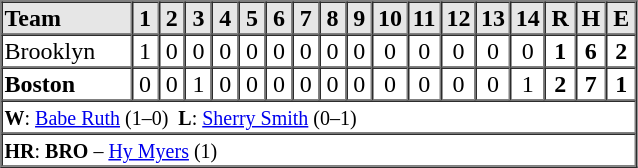<table border=1 cellspacing=0 width=425 style="margin-left:3em;">
<tr style="text-align:center; background-color:#e6e6e6;">
<th align=left width=125>Team</th>
<th width=25>1</th>
<th width=25>2</th>
<th width=25>3</th>
<th width=25>4</th>
<th width=25>5</th>
<th width=25>6</th>
<th width=25>7</th>
<th width=25>8</th>
<th width=25>9</th>
<th width=25>10</th>
<th width=25>11</th>
<th width=25>12</th>
<th width=25>13</th>
<th width=25>14</th>
<th width=25>R</th>
<th width=25>H</th>
<th width=25>E</th>
</tr>
<tr style="text-align:center;">
<td align=left>Brooklyn</td>
<td>1</td>
<td>0</td>
<td>0</td>
<td>0</td>
<td>0</td>
<td>0</td>
<td>0</td>
<td>0</td>
<td>0</td>
<td>0</td>
<td>0</td>
<td>0</td>
<td>0</td>
<td>0</td>
<td><strong>1</strong></td>
<td><strong>6</strong></td>
<td><strong>2</strong></td>
</tr>
<tr style="text-align:center;">
<td align=left><strong>Boston</strong></td>
<td>0</td>
<td>0</td>
<td>1</td>
<td>0</td>
<td>0</td>
<td>0</td>
<td>0</td>
<td>0</td>
<td>0</td>
<td>0</td>
<td>0</td>
<td>0</td>
<td>0</td>
<td>1</td>
<td><strong>2</strong></td>
<td><strong>7</strong></td>
<td><strong>1</strong></td>
</tr>
<tr style="text-align:left;">
<td colspan=18><small><strong>W</strong>: <a href='#'>Babe Ruth</a> (1–0)  <strong>L</strong>: <a href='#'>Sherry Smith</a> (0–1)</small></td>
</tr>
<tr style="text-align:left;">
<td colspan=18><small><strong>HR</strong>: <strong>BRO</strong> – <a href='#'>Hy Myers</a> (1)</small></td>
</tr>
</table>
